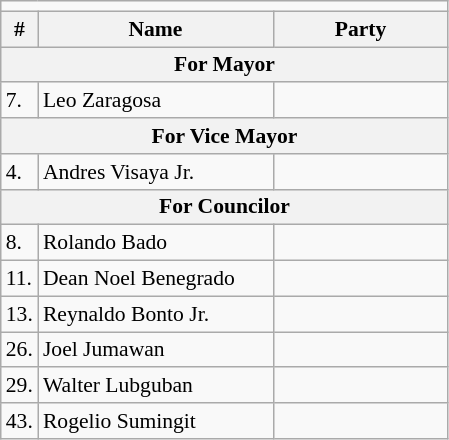<table class=wikitable style="font-size:90%">
<tr>
<td colspan=4 bgcolor=></td>
</tr>
<tr>
<th>#</th>
<th width=150px>Name</th>
<th colspan=2 width=110px>Party</th>
</tr>
<tr>
<th colspan=5>For Mayor</th>
</tr>
<tr>
<td>7.</td>
<td>Leo Zaragosa</td>
<td></td>
</tr>
<tr>
<th colspan=5>For Vice Mayor</th>
</tr>
<tr>
<td>4.</td>
<td>Andres Visaya Jr.</td>
<td></td>
</tr>
<tr>
<th colspan=5>For Councilor</th>
</tr>
<tr>
<td>8.</td>
<td>Rolando Bado</td>
<td></td>
</tr>
<tr>
<td>11.</td>
<td>Dean Noel Benegrado</td>
<td></td>
</tr>
<tr>
<td>13.</td>
<td>Reynaldo Bonto Jr.</td>
<td></td>
</tr>
<tr>
<td>26.</td>
<td>Joel Jumawan</td>
<td></td>
</tr>
<tr>
<td>29.</td>
<td>Walter Lubguban</td>
<td></td>
</tr>
<tr>
<td>43.</td>
<td>Rogelio Sumingit</td>
<td></td>
</tr>
</table>
